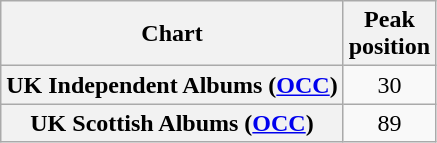<table class="wikitable plainrowheaders sortable" style="text-align:center;" border="1">
<tr>
<th scope="col">Chart</th>
<th scope="col">Peak<br>position</th>
</tr>
<tr>
<th scope="row">UK Independent Albums (<a href='#'>OCC</a>)</th>
<td>30</td>
</tr>
<tr>
<th scope="row">UK Scottish Albums (<a href='#'>OCC</a>)</th>
<td>89</td>
</tr>
</table>
